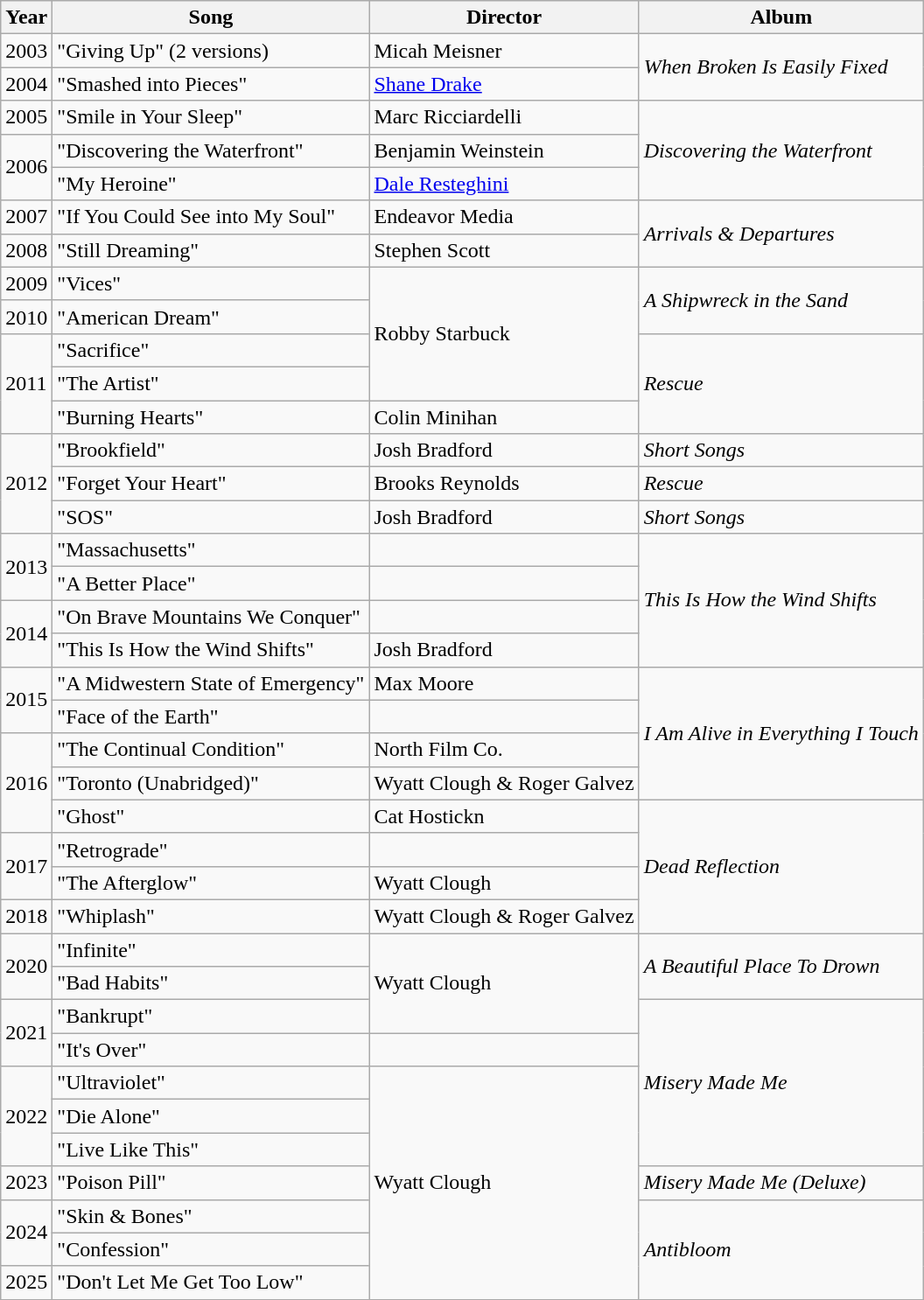<table class="wikitable">
<tr>
<th>Year</th>
<th>Song</th>
<th>Director</th>
<th>Album</th>
</tr>
<tr>
<td>2003</td>
<td>"Giving Up" (2 versions)</td>
<td>Micah Meisner</td>
<td rowspan="2"><em>When Broken Is Easily Fixed</em></td>
</tr>
<tr>
<td>2004</td>
<td>"Smashed into Pieces"</td>
<td><a href='#'>Shane Drake</a></td>
</tr>
<tr>
<td>2005</td>
<td>"Smile in Your Sleep"</td>
<td>Marc Ricciardelli</td>
<td rowspan="3"><em>Discovering the Waterfront</em></td>
</tr>
<tr>
<td rowspan="2">2006</td>
<td>"Discovering the Waterfront"</td>
<td>Benjamin Weinstein</td>
</tr>
<tr>
<td>"My Heroine"</td>
<td><a href='#'>Dale Resteghini</a></td>
</tr>
<tr>
<td>2007</td>
<td>"If You Could See into My Soul"</td>
<td>Endeavor Media</td>
<td rowspan="2"><em>Arrivals & Departures</em></td>
</tr>
<tr>
<td>2008</td>
<td>"Still Dreaming"</td>
<td>Stephen Scott</td>
</tr>
<tr>
<td>2009</td>
<td>"Vices"</td>
<td rowspan="4">Robby Starbuck</td>
<td rowspan="2"><em>A Shipwreck in the Sand</em></td>
</tr>
<tr>
<td>2010</td>
<td>"American Dream"</td>
</tr>
<tr>
<td rowspan="3">2011</td>
<td>"Sacrifice"</td>
<td rowspan="3"><em>Rescue</em></td>
</tr>
<tr>
<td>"The Artist"</td>
</tr>
<tr>
<td>"Burning Hearts"</td>
<td>Colin Minihan</td>
</tr>
<tr>
<td rowspan="3">2012</td>
<td>"Brookfield"</td>
<td>Josh Bradford</td>
<td><em>Short Songs</em></td>
</tr>
<tr>
<td>"Forget Your Heart"</td>
<td>Brooks Reynolds</td>
<td><em>Rescue</em></td>
</tr>
<tr>
<td>"SOS"</td>
<td>Josh Bradford</td>
<td><em>Short Songs</em></td>
</tr>
<tr>
<td rowspan="2">2013</td>
<td>"Massachusetts"</td>
<td></td>
<td rowspan="4"><em>This Is How the Wind Shifts</em></td>
</tr>
<tr>
<td>"A Better Place"</td>
<td></td>
</tr>
<tr>
<td rowspan="2">2014</td>
<td>"On Brave Mountains We Conquer"</td>
<td></td>
</tr>
<tr>
<td>"This Is How the Wind Shifts"</td>
<td>Josh Bradford</td>
</tr>
<tr>
<td rowspan="2">2015</td>
<td>"A Midwestern State of Emergency"</td>
<td>Max Moore</td>
<td rowspan="4"><em>I Am Alive in Everything I Touch</em></td>
</tr>
<tr>
<td>"Face of the Earth"</td>
<td></td>
</tr>
<tr>
<td rowspan="3">2016</td>
<td>"The Continual Condition"</td>
<td>North Film Co.</td>
</tr>
<tr>
<td>"Toronto (Unabridged)"</td>
<td>Wyatt Clough & Roger Galvez</td>
</tr>
<tr>
<td>"Ghost"</td>
<td>Cat Hostickn</td>
<td rowspan="4"><em>Dead Reflection</em></td>
</tr>
<tr>
<td rowspan="2">2017</td>
<td>"Retrograde"</td>
</tr>
<tr>
<td>"The Afterglow"</td>
<td>Wyatt Clough</td>
</tr>
<tr>
<td>2018</td>
<td>"Whiplash"</td>
<td>Wyatt Clough & Roger Galvez</td>
</tr>
<tr>
<td rowspan="2">2020</td>
<td>"Infinite"</td>
<td rowspan="3">Wyatt Clough</td>
<td rowspan="2"><em>A Beautiful Place To Drown</em></td>
</tr>
<tr>
<td>"Bad Habits"</td>
</tr>
<tr>
<td rowspan="2">2021</td>
<td>"Bankrupt"</td>
<td rowspan="5"><em>Misery Made Me</em></td>
</tr>
<tr>
<td>"It's Over"</td>
</tr>
<tr>
<td rowspan="3">2022</td>
<td>"Ultraviolet"</td>
<td rowspan="7">Wyatt Clough</td>
</tr>
<tr>
<td>"Die Alone"</td>
</tr>
<tr>
<td>"Live Like This"</td>
</tr>
<tr>
<td>2023</td>
<td>"Poison Pill"</td>
<td><em>Misery Made Me (Deluxe)</em></td>
</tr>
<tr>
<td rowspan="2">2024</td>
<td>"Skin & Bones"</td>
<td rowspan="3"><em>Antibloom</em></td>
</tr>
<tr>
<td>"Confession"</td>
</tr>
<tr>
<td>2025</td>
<td>"Don't Let Me Get Too Low"</td>
</tr>
<tr>
</tr>
</table>
